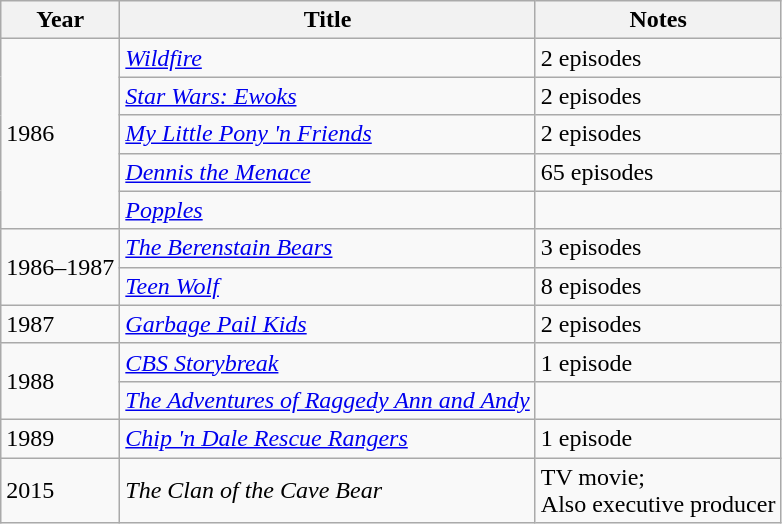<table class="wikitable">
<tr>
<th>Year</th>
<th>Title</th>
<th>Notes</th>
</tr>
<tr>
<td rowspan="5">1986</td>
<td><em><a href='#'>Wildfire</a></em></td>
<td>2 episodes</td>
</tr>
<tr>
<td><em><a href='#'>Star Wars: Ewoks</a></em></td>
<td>2 episodes</td>
</tr>
<tr>
<td><em><a href='#'>My Little Pony 'n Friends</a></em></td>
<td>2 episodes</td>
</tr>
<tr>
<td><em><a href='#'>Dennis the Menace</a></em></td>
<td>65 episodes</td>
</tr>
<tr>
<td><em><a href='#'>Popples</a></em></td>
<td></td>
</tr>
<tr>
<td rowspan="2">1986–1987</td>
<td><em><a href='#'>The Berenstain Bears</a></em></td>
<td>3 episodes</td>
</tr>
<tr>
<td><em><a href='#'>Teen Wolf</a></em></td>
<td>8 episodes</td>
</tr>
<tr>
<td>1987</td>
<td><em><a href='#'>Garbage Pail Kids</a></em></td>
<td>2 episodes</td>
</tr>
<tr>
<td rowspan="2">1988</td>
<td><em><a href='#'>CBS Storybreak</a></em></td>
<td>1 episode</td>
</tr>
<tr>
<td><em><a href='#'>The Adventures of Raggedy Ann and Andy</a></em></td>
<td></td>
</tr>
<tr>
<td>1989</td>
<td><em><a href='#'>Chip 'n Dale Rescue Rangers</a></em></td>
<td>1 episode</td>
</tr>
<tr>
<td>2015</td>
<td><em>The Clan of the Cave Bear</em></td>
<td>TV movie;<br>Also executive producer</td>
</tr>
</table>
